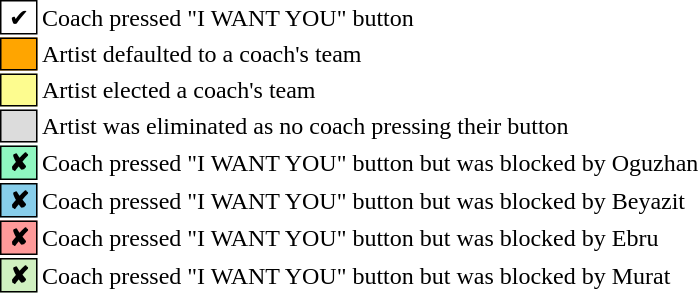<table class="toccolours" style="font-size: 100%">
<tr>
<td style="background:white; border:1px solid black"> ✔ </td>
<td>Coach pressed "I WANT YOU" button</td>
</tr>
<tr>
<td style="background: orange; border:1px solid black">    </td>
<td>Artist defaulted to a coach's team</td>
</tr>
<tr>
<td style="background:#fdfc8f; border:1px solid black">    </td>
<td>Artist elected a coach's team</td>
</tr>
<tr>
<td style="background:#dcdcdc; border:1px solid black">    </td>
<td>Artist was eliminated as no coach pressing their button</td>
</tr>
<tr>
<td style="background:#8ff7c0; border:1px solid black"> <strong>✘</strong> </td>
<td>Coach pressed "I WANT YOU" button but was blocked by Oguzhan</td>
</tr>
<tr>
<td style="background:#87ceeb; border:1px solid black"> <strong>✘</strong> </td>
<td>Coach pressed "I WANT YOU" button but was blocked by Beyazit</td>
</tr>
<tr>
<td style="background:#ff9999; border:1px solid black"> <strong>✘</strong> </td>
<td>Coach pressed "I WANT YOU" button but was blocked by Ebru</td>
</tr>
<tr>
<td style="background:#d0f0c0; border:1px solid black"> <strong>✘</strong> </td>
<td>Coach pressed "I WANT YOU" button but was blocked by Murat</td>
</tr>
</table>
